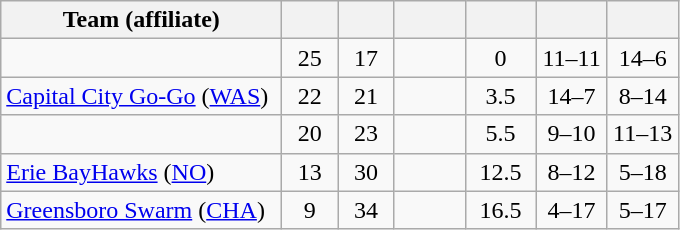<table class="wikitable" style="text-align:center">
<tr>
<th style="width:180px">Team (affiliate)</th>
<th style="width:30px"></th>
<th style="width:30px"></th>
<th style="width:40px"></th>
<th style="width:40px"></th>
<th style="width:40px"></th>
<th style="width:40px"></th>
</tr>
<tr>
<td align=left></td>
<td>25</td>
<td>17</td>
<td></td>
<td>0</td>
<td>11–11</td>
<td>14–6</td>
</tr>
<tr>
<td align=left><a href='#'>Capital City Go-Go</a> (<a href='#'>WAS</a>)</td>
<td>22</td>
<td>21</td>
<td></td>
<td>3.5</td>
<td>14–7</td>
<td>8–14</td>
</tr>
<tr>
<td align=left></td>
<td>20</td>
<td>23</td>
<td></td>
<td>5.5</td>
<td>9–10</td>
<td>11–13</td>
</tr>
<tr>
<td align=left><a href='#'>Erie BayHawks</a> (<a href='#'>NO</a>)</td>
<td>13</td>
<td>30</td>
<td></td>
<td>12.5</td>
<td>8–12</td>
<td>5–18</td>
</tr>
<tr>
<td align=left><a href='#'>Greensboro Swarm</a> (<a href='#'>CHA</a>)</td>
<td>9</td>
<td>34</td>
<td></td>
<td>16.5</td>
<td>4–17</td>
<td>5–17</td>
</tr>
</table>
